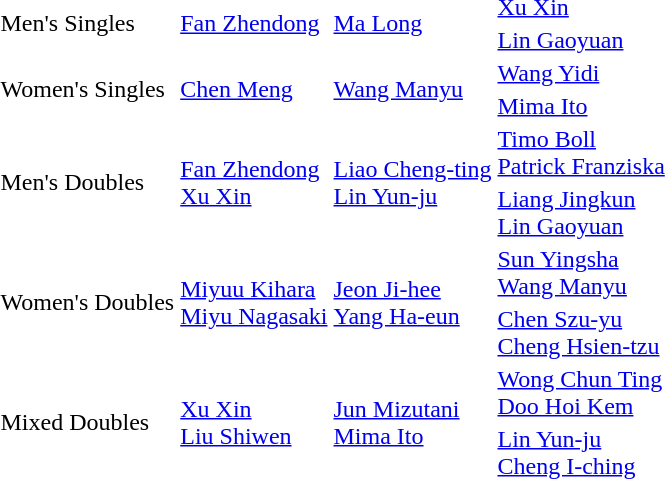<table>
<tr>
<td rowspan=2>Men's Singles <br></td>
<td rowspan=2> <a href='#'>Fan Zhendong</a></td>
<td rowspan=2> <a href='#'>Ma Long</a></td>
<td> <a href='#'>Xu Xin</a></td>
</tr>
<tr>
<td> <a href='#'>Lin Gaoyuan</a></td>
</tr>
<tr>
<td rowspan=2>Women's Singles <br></td>
<td rowspan=2> <a href='#'>Chen Meng</a></td>
<td rowspan=2> <a href='#'>Wang Manyu</a></td>
<td> <a href='#'>Wang Yidi</a></td>
</tr>
<tr>
<td> <a href='#'>Mima Ito</a></td>
</tr>
<tr>
<td rowspan=2>Men's Doubles <br></td>
<td rowspan=2> <a href='#'>Fan Zhendong</a><br> <a href='#'>Xu Xin</a></td>
<td rowspan=2> <a href='#'>Liao Cheng-ting</a><br> <a href='#'>Lin Yun-ju</a></td>
<td> <a href='#'>Timo Boll</a><br> <a href='#'>Patrick Franziska</a></td>
</tr>
<tr>
<td> <a href='#'>Liang Jingkun</a><br> <a href='#'>Lin Gaoyuan</a></td>
</tr>
<tr>
<td rowspan=2>Women's Doubles <br></td>
<td rowspan=2> <a href='#'>Miyuu Kihara</a><br> <a href='#'>Miyu Nagasaki</a></td>
<td rowspan=2> <a href='#'>Jeon Ji-hee</a><br> <a href='#'>Yang Ha-eun</a></td>
<td> <a href='#'>Sun Yingsha</a><br> <a href='#'>Wang Manyu</a></td>
</tr>
<tr>
<td> <a href='#'>Chen Szu-yu</a><br> <a href='#'>Cheng Hsien-tzu</a></td>
</tr>
<tr>
<td rowspan=2>Mixed Doubles <br></td>
<td rowspan=2> <a href='#'>Xu Xin</a><br> <a href='#'>Liu Shiwen</a></td>
<td rowspan=2> <a href='#'>Jun Mizutani</a><br> <a href='#'>Mima Ito</a></td>
<td> <a href='#'>Wong Chun Ting</a><br> <a href='#'>Doo Hoi Kem</a></td>
</tr>
<tr>
<td> <a href='#'>Lin Yun-ju</a><br> <a href='#'>Cheng I-ching</a></td>
</tr>
</table>
